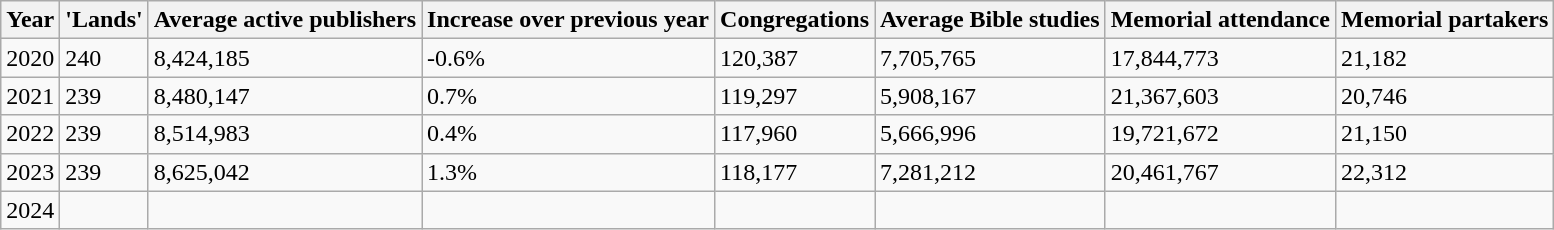<table class="wikitable" border="1">
<tr>
<th>Year</th>
<th>'Lands'</th>
<th>Average active publishers</th>
<th>Increase over previous year</th>
<th>Congregations</th>
<th>Average Bible studies</th>
<th>Memorial attendance</th>
<th>Memorial partakers</th>
</tr>
<tr>
<td>2020</td>
<td>240</td>
<td>8,424,185</td>
<td>-0.6%</td>
<td>120,387</td>
<td>7,705,765</td>
<td>17,844,773</td>
<td>21,182</td>
</tr>
<tr>
<td>2021</td>
<td>239</td>
<td>8,480,147</td>
<td>0.7%</td>
<td>119,297</td>
<td>5,908,167</td>
<td>21,367,603</td>
<td>20,746</td>
</tr>
<tr>
<td>2022</td>
<td>239</td>
<td>8,514,983</td>
<td>0.4%</td>
<td>117,960</td>
<td>5,666,996</td>
<td>19,721,672</td>
<td>21,150</td>
</tr>
<tr>
<td>2023</td>
<td>239</td>
<td>8,625,042</td>
<td>1.3%</td>
<td>118,177</td>
<td>7,281,212</td>
<td>20,461,767</td>
<td>22,312</td>
</tr>
<tr>
<td>2024</td>
<td></td>
<td></td>
<td></td>
<td></td>
<td></td>
<td></td>
<td></td>
</tr>
</table>
